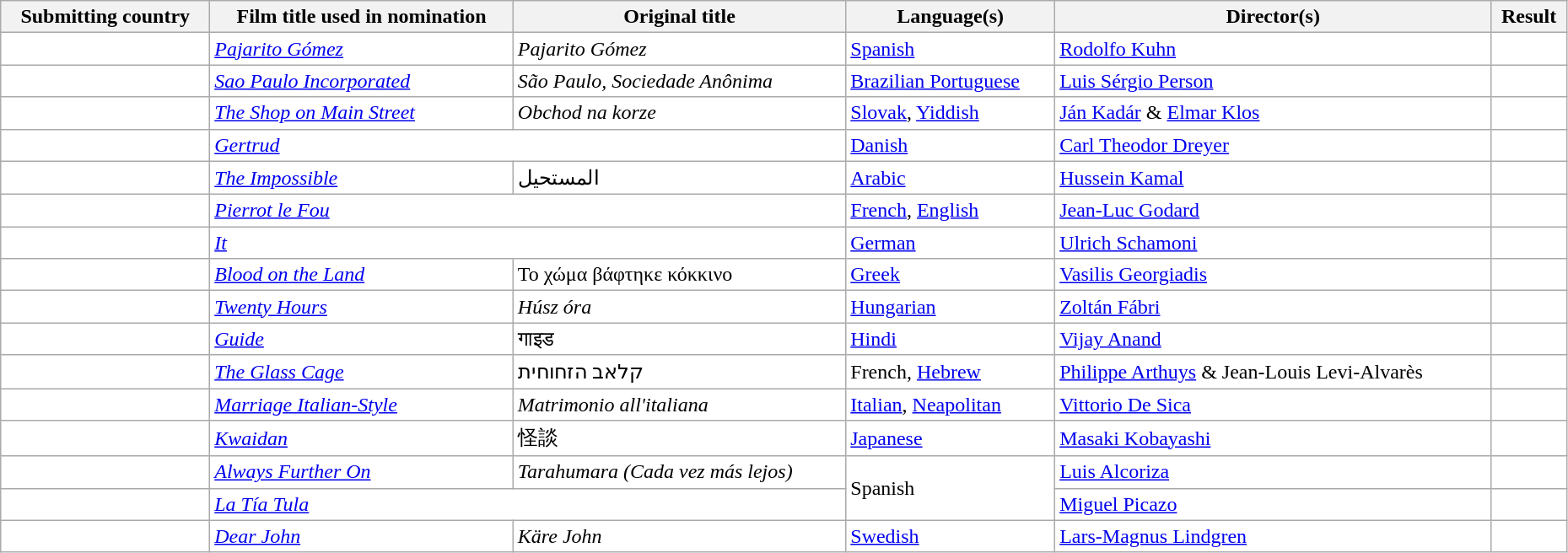<table class="wikitable sortable" width="98%" style="background:#ffffff;">
<tr>
<th>Submitting country</th>
<th>Film title used in nomination</th>
<th>Original title</th>
<th>Language(s)</th>
<th>Director(s)</th>
<th>Result</th>
</tr>
<tr>
<td></td>
<td><em><a href='#'>Pajarito Gómez</a></em></td>
<td><em>Pajarito Gómez</em></td>
<td><a href='#'>Spanish</a></td>
<td><a href='#'>Rodolfo Kuhn</a></td>
<td></td>
</tr>
<tr>
<td></td>
<td><em><a href='#'>Sao Paulo Incorporated</a></em></td>
<td><em>São Paulo, Sociedade Anônima</em></td>
<td><a href='#'>Brazilian Portuguese</a></td>
<td><a href='#'>Luis Sérgio Person</a></td>
<td></td>
</tr>
<tr>
<td></td>
<td><em><a href='#'>The Shop on Main Street</a></em></td>
<td><em>Obchod na korze</em></td>
<td><a href='#'>Slovak</a>, <a href='#'>Yiddish</a></td>
<td><a href='#'>Ján Kadár</a> & <a href='#'>Elmar Klos</a></td>
<td></td>
</tr>
<tr>
<td></td>
<td colspan="2"><em><a href='#'>Gertrud</a></em></td>
<td><a href='#'>Danish</a></td>
<td><a href='#'>Carl Theodor Dreyer</a></td>
<td></td>
</tr>
<tr>
<td></td>
<td><em><a href='#'>The Impossible</a></em></td>
<td>المستحيل</td>
<td><a href='#'>Arabic</a></td>
<td><a href='#'>Hussein Kamal</a></td>
<td></td>
</tr>
<tr>
<td></td>
<td colspan="2"><em><a href='#'>Pierrot le Fou</a></em></td>
<td><a href='#'>French</a>, <a href='#'>English</a></td>
<td><a href='#'>Jean-Luc Godard</a></td>
<td></td>
</tr>
<tr>
<td></td>
<td colspan="2"><em><a href='#'>It</a></em></td>
<td><a href='#'>German</a></td>
<td><a href='#'>Ulrich Schamoni</a></td>
<td></td>
</tr>
<tr>
<td></td>
<td><em><a href='#'>Blood on the Land</a></em></td>
<td>Το χώμα βάφτηκε κόκκινο</td>
<td><a href='#'>Greek</a></td>
<td><a href='#'>Vasilis Georgiadis</a></td>
<td></td>
</tr>
<tr>
<td></td>
<td><em><a href='#'>Twenty Hours</a></em></td>
<td><em>Húsz óra</em></td>
<td><a href='#'>Hungarian</a></td>
<td><a href='#'>Zoltán Fábri</a></td>
<td></td>
</tr>
<tr>
<td></td>
<td><em><a href='#'>Guide</a></em></td>
<td>गाइड</td>
<td><a href='#'>Hindi</a></td>
<td><a href='#'>Vijay Anand</a></td>
<td></td>
</tr>
<tr>
<td></td>
<td><em><a href='#'>The Glass Cage</a></em></td>
<td>קלאב הזחוחית</td>
<td>French, <a href='#'>Hebrew</a></td>
<td><a href='#'>Philippe Arthuys</a> & Jean-Louis Levi-Alvarès</td>
<td></td>
</tr>
<tr>
<td></td>
<td><em><a href='#'>Marriage Italian-Style</a></em></td>
<td><em>Matrimonio all'italiana</em></td>
<td><a href='#'>Italian</a>, <a href='#'>Neapolitan</a></td>
<td><a href='#'>Vittorio De Sica</a></td>
<td></td>
</tr>
<tr>
<td></td>
<td><em><a href='#'>Kwaidan</a></em></td>
<td>怪談</td>
<td><a href='#'>Japanese</a></td>
<td><a href='#'>Masaki Kobayashi</a></td>
<td></td>
</tr>
<tr>
<td></td>
<td><em><a href='#'>Always Further On</a></em></td>
<td><em>Tarahumara (Cada vez más lejos)</em></td>
<td rowspan="2">Spanish</td>
<td><a href='#'>Luis Alcoriza</a></td>
<td></td>
</tr>
<tr>
<td></td>
<td colspan="2"><em><a href='#'>La Tía Tula</a></em></td>
<td><a href='#'>Miguel Picazo</a></td>
<td></td>
</tr>
<tr>
<td></td>
<td><em><a href='#'>Dear John</a></em></td>
<td><em>Käre John</em></td>
<td><a href='#'>Swedish</a></td>
<td><a href='#'>Lars-Magnus Lindgren</a></td>
<td></td>
</tr>
</table>
